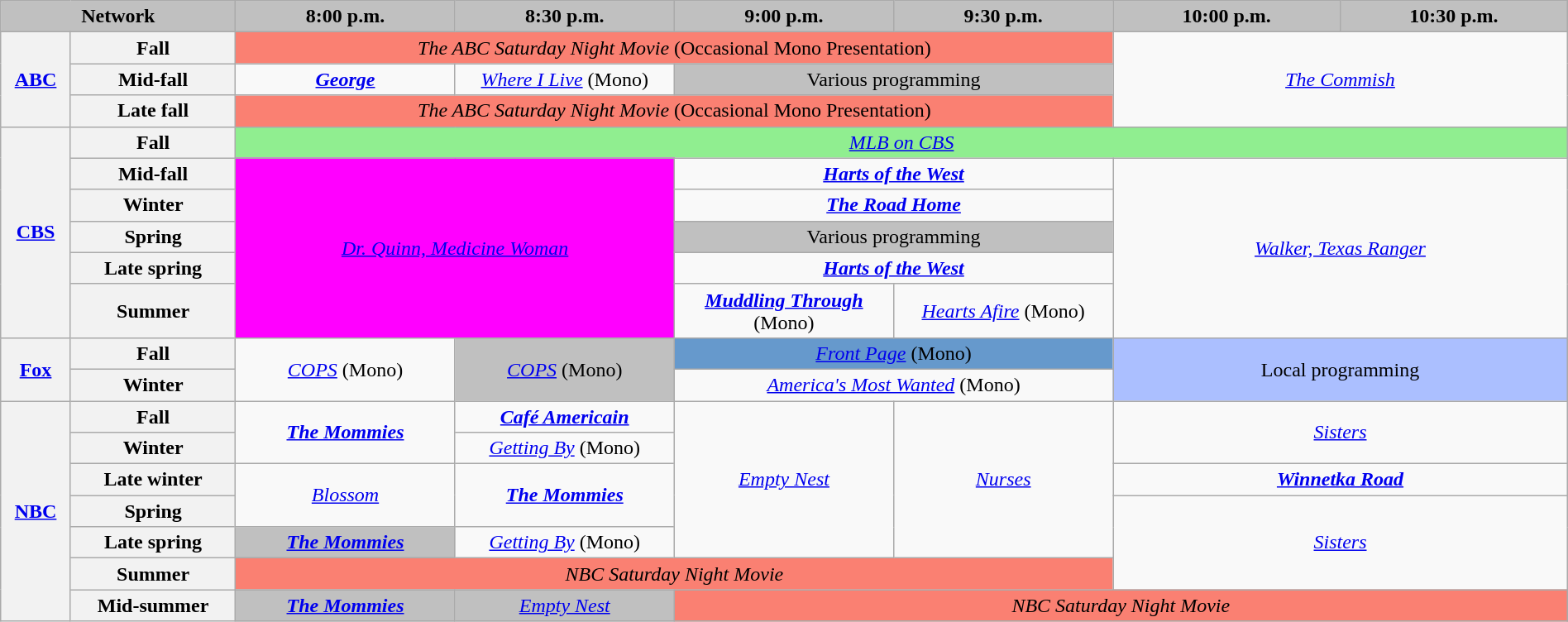<table class="wikitable" style="width:100%;margin-right:0;text-align:center">
<tr>
<th colspan="2" style="background-color:#C0C0C0;text-align:center;width:15%;">Network</th>
<th style="background-color:#C0C0C0;text-align:center;width:14%;">8:00 p.m.</th>
<th style="background-color:#C0C0C0;text-align:center;width:14%;">8:30 p.m.</th>
<th style="background-color:#C0C0C0;text-align:center;width:14%;">9:00 p.m.</th>
<th style="background-color:#C0C0C0;text-align:center;width:14%;">9:30 p.m.</th>
<th style="background-color:#C0C0C0;text-align:center">10:00 p.m.</th>
<th style="background-color:#C0C0C0;text-align:center">10:30 p.m.</th>
</tr>
<tr>
<th rowspan="3"><a href='#'>ABC</a></th>
<th>Fall</th>
<td colspan="4" style="background:#FA8072;"><em>The ABC Saturday Night Movie</em> (Occasional Mono Presentation)</td>
<td colspan="2" rowspan="3"><em><a href='#'>The Commish</a></em></td>
</tr>
<tr>
<th>Mid-fall</th>
<td><strong><em><a href='#'>George</a></em></strong></td>
<td><em><a href='#'>Where I Live</a></em> (Mono)</td>
<td colspan="2" style="background:#C0C0C0;">Various programming</td>
</tr>
<tr>
<th>Late fall</th>
<td colspan="4" style="background:#FA8072;"><em>The ABC Saturday Night Movie</em> (Occasional Mono Presentation)</td>
</tr>
<tr>
<th rowspan="6"><a href='#'>CBS</a></th>
<th>Fall</th>
<td colspan="6" style="background:lightgreen;"><em><a href='#'>MLB on CBS</a></em></td>
</tr>
<tr>
<th>Mid-fall</th>
<td colspan="2" rowspan="5" style="background:#FF00FF;"><em><a href='#'>Dr. Quinn, Medicine Woman</a></em> </td>
<td colspan="2"><strong><em><a href='#'>Harts of the West</a></em></strong></td>
<td colspan="2" rowspan="5"><em><a href='#'>Walker, Texas Ranger</a></em></td>
</tr>
<tr>
<th>Winter</th>
<td colspan="2"><strong><em><a href='#'>The Road Home</a></em></strong></td>
</tr>
<tr>
<th>Spring</th>
<td colspan="2" style="background:#C0C0C0;">Various programming</td>
</tr>
<tr>
<th>Late spring</th>
<td colspan="2"><strong><em><a href='#'>Harts of the West</a></em></strong></td>
</tr>
<tr>
<th>Summer</th>
<td><strong><em><a href='#'>Muddling Through</a></em></strong><br>(Mono)</td>
<td><em><a href='#'>Hearts Afire</a></em> (Mono)</td>
</tr>
<tr>
<th rowspan="2"><a href='#'>Fox</a></th>
<th>Fall</th>
<td rowspan="2"><em><a href='#'>COPS</a></em> (Mono)</td>
<td rowspan="2" style="background:#C0C0C0;"><em><a href='#'>COPS</a></em> (Mono) </td>
<td colspan="2" style="background:#6699CC;"><em><a href='#'>Front Page</a></em> (Mono)</td>
<td colspan="2" rowspan="2" style="background:#abbfff;">Local programming</td>
</tr>
<tr>
<th>Winter</th>
<td colspan="2"><em><a href='#'>America's Most Wanted</a></em> (Mono)</td>
</tr>
<tr>
<th rowspan="7"><a href='#'>NBC</a></th>
<th>Fall</th>
<td rowspan="2"><strong><em><a href='#'>The Mommies</a></em></strong></td>
<td><strong><em><a href='#'>Café Americain</a></em></strong></td>
<td rowspan="5"><em><a href='#'>Empty Nest</a></em></td>
<td rowspan="5"><em><a href='#'>Nurses</a></em></td>
<td colspan="2" rowspan="2"><em><a href='#'>Sisters</a></em></td>
</tr>
<tr>
<th>Winter</th>
<td><em><a href='#'>Getting By</a></em> (Mono)</td>
</tr>
<tr>
<th>Late winter</th>
<td rowspan="2"><em><a href='#'>Blossom</a></em></td>
<td rowspan="2"><strong><em><a href='#'>The Mommies</a></em></strong></td>
<td colspan="2"><strong><em><a href='#'>Winnetka Road</a></em></strong></td>
</tr>
<tr>
<th>Spring</th>
<td colspan="2" rowspan="3"><em><a href='#'>Sisters</a></em></td>
</tr>
<tr>
<th>Late spring</th>
<td style="background:#C0C0C0;"><strong><em><a href='#'>The Mommies</a></em></strong> </td>
<td><em><a href='#'>Getting By</a></em> (Mono)</td>
</tr>
<tr>
<th>Summer</th>
<td colspan="4" style="background:#FA8072;"><em>NBC Saturday Night Movie</em></td>
</tr>
<tr>
<th>Mid-summer</th>
<td style="background:#C0C0C0;"><strong><em><a href='#'>The Mommies</a></em></strong> </td>
<td style="background:#C0C0C0;"><em><a href='#'>Empty Nest</a></em> </td>
<td colspan="4" style="background:#FA8072;"><em>NBC Saturday Night Movie</em></td>
</tr>
</table>
